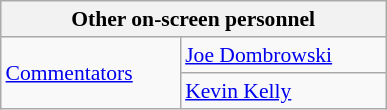<table align="right" class="wikitable" style="border:1px; font-size:90%; margin-left:1em;">
<tr>
<th colspan="2" width="250"><strong>Other on-screen personnel</strong></th>
</tr>
<tr>
<td rowspan=2><a href='#'>Commentators</a></td>
<td><a href='#'>Joe Dombrowski</a></td>
</tr>
<tr>
<td><a href='#'>Kevin Kelly</a></td>
</tr>
</table>
